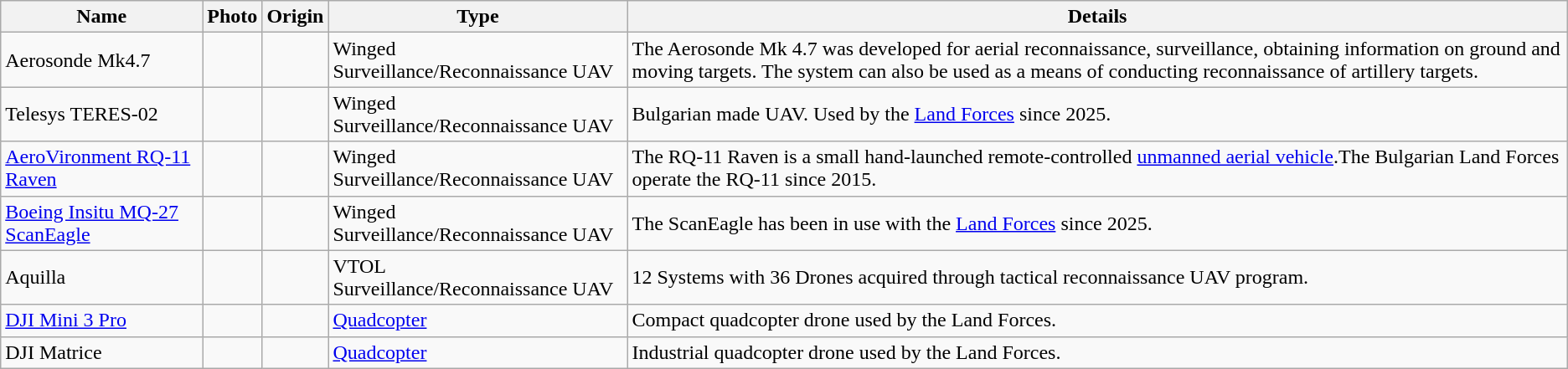<table class="wikitable">
<tr>
<th>Name</th>
<th>Photo</th>
<th>Origin</th>
<th>Type</th>
<th>Details</th>
</tr>
<tr>
<td>Aerosonde Mk4.7</td>
<td></td>
<td></td>
<td>Winged Surveillance/Reconnaissance UAV</td>
<td>The Aerosonde Mk 4.7 was developed for aerial reconnaissance, surveillance, obtaining information on ground and moving targets. The system can also be used as a means of conducting reconnaissance of artillery targets.</td>
</tr>
<tr>
<td>Telesys TERES-02</td>
<td></td>
<td></td>
<td>Winged Surveillance/Reconnaissance UAV</td>
<td>Bulgarian made UAV. Used by the <a href='#'>Land Forces</a> since 2025.</td>
</tr>
<tr>
<td><a href='#'>AeroVironment RQ-11 Raven</a></td>
<td></td>
<td></td>
<td>Winged Surveillance/Reconnaissance UAV</td>
<td>The RQ-11 Raven is a small hand-launched remote-controlled <a href='#'>unmanned aerial vehicle</a>.The Bulgarian Land Forces operate the RQ-11 since 2015.</td>
</tr>
<tr>
<td><a href='#'>Boeing Insitu MQ-27 ScanEagle</a></td>
<td></td>
<td></td>
<td>Winged Surveillance/Reconnaissance UAV</td>
<td>The ScanEagle has been in use with the <a href='#'>Land Forces</a> since 2025.</td>
</tr>
<tr>
<td>Aquilla</td>
<td></td>
<td></td>
<td>VTOL Surveillance/Reconnaissance UAV</td>
<td>12 Systems with 36 Drones acquired through tactical reconnaissance UAV program.</td>
</tr>
<tr>
<td><a href='#'>DJI Mini 3 Pro</a></td>
<td></td>
<td></td>
<td><a href='#'>Quadcopter</a></td>
<td>Compact quadcopter drone used by the Land Forces.</td>
</tr>
<tr>
<td>DJI Matrice</td>
<td></td>
<td></td>
<td><a href='#'>Quadcopter</a></td>
<td>Industrial quadcopter drone used by the Land Forces.</td>
</tr>
</table>
